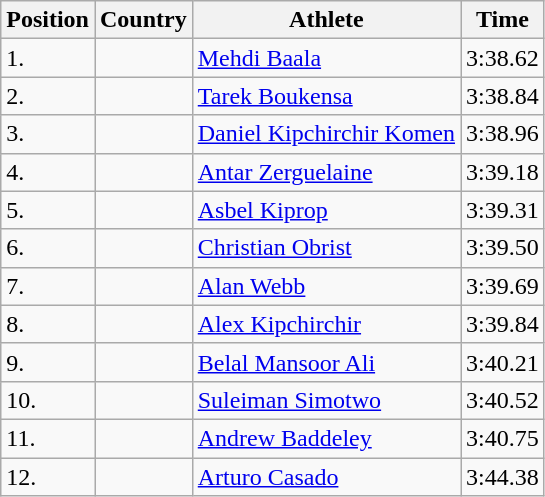<table class="wikitable">
<tr>
<th>Position</th>
<th>Country</th>
<th>Athlete</th>
<th>Time</th>
</tr>
<tr>
<td>1.</td>
<td></td>
<td><a href='#'>Mehdi Baala</a></td>
<td>3:38.62</td>
</tr>
<tr>
<td>2.</td>
<td></td>
<td><a href='#'>Tarek Boukensa</a></td>
<td>3:38.84</td>
</tr>
<tr>
<td>3.</td>
<td></td>
<td><a href='#'>Daniel Kipchirchir Komen</a></td>
<td>3:38.96</td>
</tr>
<tr>
<td>4.</td>
<td></td>
<td><a href='#'>Antar Zerguelaine</a></td>
<td>3:39.18</td>
</tr>
<tr>
<td>5.</td>
<td></td>
<td><a href='#'>Asbel Kiprop</a></td>
<td>3:39.31</td>
</tr>
<tr>
<td>6.</td>
<td></td>
<td><a href='#'>Christian Obrist</a></td>
<td>3:39.50</td>
</tr>
<tr>
<td>7.</td>
<td></td>
<td><a href='#'>Alan Webb</a></td>
<td>3:39.69</td>
</tr>
<tr>
<td>8.</td>
<td></td>
<td><a href='#'>Alex Kipchirchir</a></td>
<td>3:39.84</td>
</tr>
<tr>
<td>9.</td>
<td></td>
<td><a href='#'>Belal Mansoor Ali</a></td>
<td>3:40.21</td>
</tr>
<tr>
<td>10.</td>
<td></td>
<td><a href='#'>Suleiman Simotwo</a></td>
<td>3:40.52</td>
</tr>
<tr>
<td>11.</td>
<td></td>
<td><a href='#'>Andrew Baddeley</a></td>
<td>3:40.75</td>
</tr>
<tr>
<td>12.</td>
<td></td>
<td><a href='#'>Arturo Casado</a></td>
<td>3:44.38</td>
</tr>
</table>
